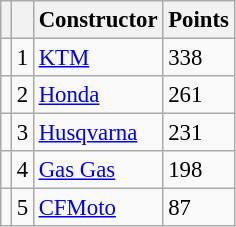<table class="wikitable" style="font-size: 95%;">
<tr>
<th></th>
<th></th>
<th>Constructor</th>
<th>Points</th>
</tr>
<tr>
<td></td>
<td align=center>1</td>
<td> <a href='#'>KTM</a></td>
<td align=left>338</td>
</tr>
<tr>
<td></td>
<td align=center>2</td>
<td> <a href='#'>Honda</a></td>
<td align=left>261</td>
</tr>
<tr>
<td></td>
<td align=center>3</td>
<td> <a href='#'>Husqvarna</a></td>
<td align=left>231</td>
</tr>
<tr>
<td></td>
<td align=center>4</td>
<td> <a href='#'>Gas Gas</a></td>
<td align=left>198</td>
</tr>
<tr>
<td></td>
<td align=center>5</td>
<td> <a href='#'>CFMoto</a></td>
<td align=left>87</td>
</tr>
</table>
